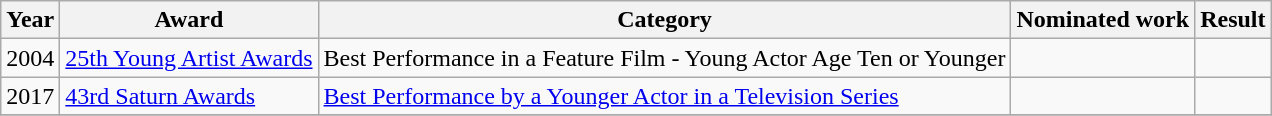<table class="wikitable">
<tr>
<th>Year</th>
<th>Award</th>
<th>Category</th>
<th>Nominated work</th>
<th>Result</th>
</tr>
<tr>
<td>2004</td>
<td><a href='#'>25th Young Artist Awards</a></td>
<td>Best Performance in a Feature Film - Young Actor Age Ten or Younger</td>
<td></td>
<td></td>
</tr>
<tr>
<td>2017</td>
<td><a href='#'>43rd Saturn Awards</a></td>
<td><a href='#'>Best Performance by a Younger Actor in a Television Series</a></td>
<td></td>
<td></td>
</tr>
<tr>
</tr>
</table>
